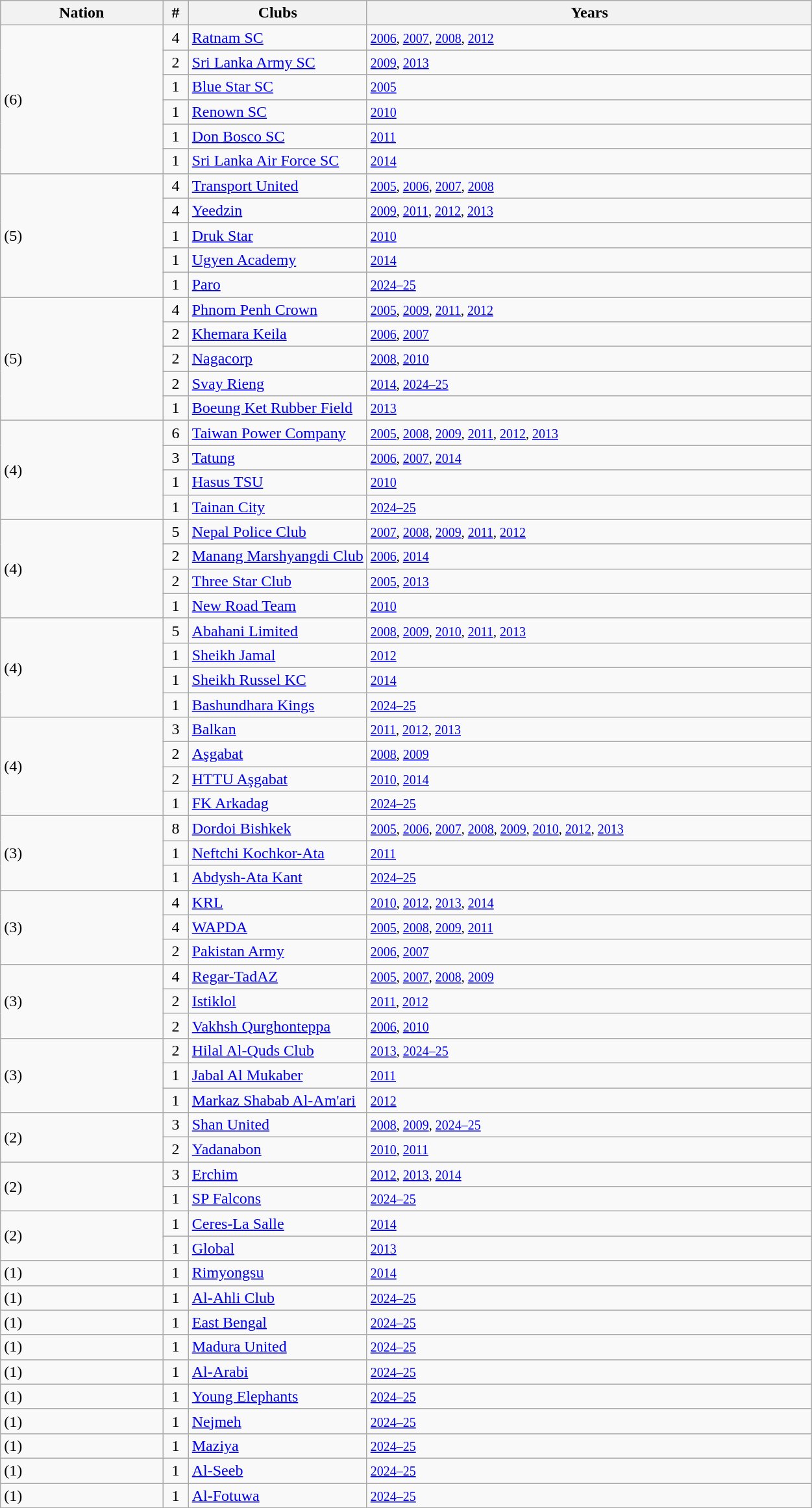<table class="wikitable sortable">
<tr>
<th width=20%>Nation</th>
<th>#</th>
<th width=22%>Clubs</th>
<th>Years</th>
</tr>
<tr>
<td rowspan=6> (6)</td>
<td style="text-align:center;">4</td>
<td><a href='#'>Ratnam SC</a></td>
<td><small> <a href='#'>2006</a>, <a href='#'>2007</a>, <a href='#'>2008</a>, <a href='#'>2012</a></small></td>
</tr>
<tr>
<td style="text-align:center;">2</td>
<td><a href='#'>Sri Lanka Army SC</a></td>
<td><small> <a href='#'>2009</a>, <a href='#'>2013</a></small></td>
</tr>
<tr>
<td style="text-align:center;">1</td>
<td><a href='#'>Blue Star SC</a></td>
<td><small> <a href='#'>2005</a></small></td>
</tr>
<tr>
<td style="text-align:center;">1</td>
<td><a href='#'>Renown SC</a></td>
<td><small> <a href='#'>2010</a></small></td>
</tr>
<tr>
<td style="text-align:center;">1</td>
<td><a href='#'>Don Bosco SC</a></td>
<td><small> <a href='#'>2011</a></small></td>
</tr>
<tr>
<td style="text-align:center;">1</td>
<td><a href='#'>Sri Lanka Air Force SC</a></td>
<td><small> <a href='#'>2014</a></small></td>
</tr>
<tr>
<td rowspan=5> (5)</td>
<td style="text-align:center;">4</td>
<td><a href='#'>Transport United</a></td>
<td><small><a href='#'>2005</a>, <a href='#'>2006</a>, <a href='#'>2007</a>, <a href='#'>2008</a></small></td>
</tr>
<tr>
<td style="text-align:center;">4</td>
<td><a href='#'>Yeedzin</a></td>
<td><small> <a href='#'>2009</a>, <a href='#'>2011</a>, <a href='#'>2012</a>, <a href='#'>2013</a></small></td>
</tr>
<tr>
<td style="text-align:center;">1</td>
<td><a href='#'>Druk Star</a></td>
<td><small> <a href='#'>2010</a></small></td>
</tr>
<tr>
<td style="text-align:center;">1</td>
<td><a href='#'>Ugyen Academy</a></td>
<td><small> <a href='#'>2014</a></small></td>
</tr>
<tr>
<td style="text-align:center;">1</td>
<td><a href='#'>Paro</a></td>
<td><small><a href='#'>2024–25</a></small></td>
</tr>
<tr>
<td rowspan=5> (5)</td>
<td style="text-align:center;">4</td>
<td><a href='#'>Phnom Penh Crown</a></td>
<td><small> <a href='#'>2005</a>, <a href='#'>2009</a>, <a href='#'>2011</a>, <a href='#'>2012</a></small></td>
</tr>
<tr>
<td style="text-align:center;">2</td>
<td><a href='#'>Khemara Keila</a></td>
<td><small> <a href='#'>2006</a>, <a href='#'>2007</a></small></td>
</tr>
<tr>
<td style="text-align:center;">2</td>
<td><a href='#'>Nagacorp</a></td>
<td><small> <a href='#'>2008</a>, <a href='#'>2010</a></small></td>
</tr>
<tr>
<td style="text-align:center;">2</td>
<td><a href='#'>Svay Rieng</a></td>
<td><small> <a href='#'>2014</a>, <a href='#'>2024–25</a></small></td>
</tr>
<tr>
<td style="text-align:center;">1</td>
<td><a href='#'>Boeung Ket Rubber Field</a></td>
<td><small> <a href='#'>2013</a></small></td>
</tr>
<tr>
<td rowspan=4> (4)</td>
<td style="text-align:center;">6</td>
<td><a href='#'>Taiwan Power Company</a></td>
<td><small> <a href='#'>2005</a>, <a href='#'>2008</a>, <a href='#'>2009</a>, <a href='#'>2011</a>, <a href='#'>2012</a>, <a href='#'>2013</a></small></td>
</tr>
<tr>
<td style="text-align:center;">3</td>
<td><a href='#'>Tatung</a></td>
<td><small> <a href='#'>2006</a>, <a href='#'>2007</a>, <a href='#'>2014</a></small></td>
</tr>
<tr>
<td style="text-align:center;">1</td>
<td><a href='#'>Hasus TSU</a></td>
<td><small> <a href='#'>2010</a></small></td>
</tr>
<tr>
<td style="text-align:center;">1</td>
<td><a href='#'>Tainan City</a></td>
<td><small><a href='#'>2024–25</a></small></td>
</tr>
<tr>
<td rowspan=4> (4)</td>
<td style="text-align:center;">5</td>
<td><a href='#'>Nepal Police Club</a></td>
<td><small> <a href='#'>2007</a>, <a href='#'>2008</a>, <a href='#'>2009</a>, <a href='#'>2011</a>, <a href='#'>2012</a></small></td>
</tr>
<tr>
<td style="text-align:center;">2</td>
<td><a href='#'>Manang Marshyangdi Club</a></td>
<td><small> <a href='#'>2006</a>, <a href='#'>2014</a></small></td>
</tr>
<tr>
<td style="text-align:center;">2</td>
<td><a href='#'>Three Star Club</a></td>
<td><small> <a href='#'>2005</a>, <a href='#'>2013</a></small></td>
</tr>
<tr>
<td style="text-align:center;">1</td>
<td><a href='#'>New Road Team</a></td>
<td><small> <a href='#'>2010</a></small></td>
</tr>
<tr>
<td rowspan=4> (4)</td>
<td style="text-align:center;">5</td>
<td><a href='#'>Abahani Limited</a></td>
<td><small><a href='#'>2008</a>, <a href='#'>2009</a>, <a href='#'>2010</a>, <a href='#'>2011</a>, <a href='#'>2013</a></small></td>
</tr>
<tr>
<td style="text-align:center;">1</td>
<td><a href='#'>Sheikh Jamal</a></td>
<td><small><a href='#'>2012</a></small></td>
</tr>
<tr>
<td style="text-align:center;">1</td>
<td><a href='#'>Sheikh Russel KC</a></td>
<td><small><a href='#'>2014</a></small></td>
</tr>
<tr>
<td style="text-align:center;">1</td>
<td><a href='#'>Bashundhara Kings</a></td>
<td><small><a href='#'>2024–25</a></small></td>
</tr>
<tr>
<td rowspan=4> (4)</td>
<td style="text-align:center;">3</td>
<td><a href='#'>Balkan</a></td>
<td><small> <a href='#'>2011</a>,  <a href='#'>2012</a>, <a href='#'>2013</a></small></td>
</tr>
<tr>
<td style="text-align:center;">2</td>
<td><a href='#'>Aşgabat</a></td>
<td><small> <a href='#'>2008</a>, <a href='#'>2009</a></small></td>
</tr>
<tr>
<td style="text-align:center;">2</td>
<td><a href='#'>HTTU Aşgabat</a></td>
<td><small> <a href='#'>2010</a>,  <a href='#'>2014</a></small></td>
</tr>
<tr>
<td style="text-align:center;">1</td>
<td><a href='#'>FK Arkadag</a></td>
<td><small><a href='#'>2024–25</a></small></td>
</tr>
<tr>
<td rowspan=3> (3)</td>
<td style="text-align:center;">8</td>
<td><a href='#'>Dordoi Bishkek</a></td>
<td><small> <a href='#'>2005</a>, <a href='#'>2006</a>, <a href='#'>2007</a>, <a href='#'>2008</a>, <a href='#'>2009</a>, <a href='#'>2010</a>, <a href='#'>2012</a>, <a href='#'>2013</a></small></td>
</tr>
<tr>
<td style="text-align:center;">1</td>
<td><a href='#'>Neftchi Kochkor-Ata</a></td>
<td><small> <a href='#'>2011</a></small></td>
</tr>
<tr>
<td style="text-align:center;">1</td>
<td><a href='#'>Abdysh-Ata Kant</a></td>
<td><small><a href='#'>2024–25</a></small></td>
</tr>
<tr>
<td rowspan=3> (3)</td>
<td style="text-align:center;">4</td>
<td><a href='#'>KRL</a></td>
<td><small> <a href='#'>2010</a>, <a href='#'>2012</a>, <a href='#'>2013</a>, <a href='#'>2014</a></small></td>
</tr>
<tr>
<td style="text-align:center;">4</td>
<td><a href='#'>WAPDA</a></td>
<td><small> <a href='#'>2005</a>, <a href='#'>2008</a>, <a href='#'>2009</a>, <a href='#'>2011</a></small></td>
</tr>
<tr>
<td style="text-align:center;">2</td>
<td><a href='#'>Pakistan Army</a></td>
<td><small> <a href='#'>2006</a>, <a href='#'>2007</a></small></td>
</tr>
<tr>
<td rowspan=3> (3)</td>
<td style="text-align:center;">4</td>
<td><a href='#'>Regar-TadAZ</a></td>
<td><small> <a href='#'>2005</a>, <a href='#'>2007</a>, <a href='#'>2008</a>, <a href='#'>2009</a></small></td>
</tr>
<tr>
<td style="text-align:center;">2</td>
<td><a href='#'>Istiklol</a></td>
<td><small> <a href='#'>2011</a>, <a href='#'>2012</a></small></td>
</tr>
<tr>
<td style="text-align:center;">2</td>
<td><a href='#'>Vakhsh Qurghonteppa</a></td>
<td><small> <a href='#'>2006</a>, <a href='#'>2010</a></small></td>
</tr>
<tr>
<td rowspan=3> (3)</td>
<td style="text-align:center;">2</td>
<td><a href='#'>Hilal Al-Quds Club</a></td>
<td><small> <a href='#'>2013</a>, <a href='#'>2024–25</a></small></td>
</tr>
<tr>
<td style="text-align:center;">1</td>
<td><a href='#'>Jabal Al Mukaber</a></td>
<td><small> <a href='#'>2011</a></small></td>
</tr>
<tr>
<td style="text-align:center;">1</td>
<td><a href='#'>Markaz Shabab Al-Am'ari</a></td>
<td><small> <a href='#'>2012</a></small></td>
</tr>
<tr>
<td rowspan=2> (2)</td>
<td style="text-align:center;">3</td>
<td><a href='#'>Shan United</a></td>
<td><small> <a href='#'>2008</a>, <a href='#'>2009</a>, <a href='#'>2024–25</a></small></td>
</tr>
<tr>
<td style="text-align:center;">2</td>
<td><a href='#'>Yadanabon</a></td>
<td><small> <a href='#'>2010</a>, <a href='#'>2011</a></small></td>
</tr>
<tr>
<td rowspan=2> (2)</td>
<td style="text-align:center;">3</td>
<td><a href='#'>Erchim</a></td>
<td><small> <a href='#'>2012</a>, <a href='#'>2013</a>, <a href='#'>2014</a></small></td>
</tr>
<tr>
<td style="text-align:center;">1</td>
<td><a href='#'>SP Falcons</a></td>
<td><small><a href='#'>2024–25</a></small></td>
</tr>
<tr>
<td rowspan=2> (2)</td>
<td style="text-align:center;">1</td>
<td><a href='#'>Ceres-La Salle</a></td>
<td><small> <a href='#'>2014</a></small></td>
</tr>
<tr>
<td style="text-align:center;">1</td>
<td><a href='#'>Global</a></td>
<td><small> <a href='#'>2013</a></small></td>
</tr>
<tr>
<td rowspan=1> (1)</td>
<td style="text-align:center;">1</td>
<td><a href='#'>Rimyongsu</a></td>
<td><small> <a href='#'>2014</a></small></td>
</tr>
<tr>
<td rowspan=1> (1)</td>
<td style="text-align:center;">1</td>
<td><a href='#'>Al-Ahli Club</a></td>
<td><small><a href='#'>2024–25</a></small></td>
</tr>
<tr>
<td rowspan=1> (1)</td>
<td style="text-align:center;">1</td>
<td><a href='#'>East Bengal</a></td>
<td><small><a href='#'>2024–25</a></small></td>
</tr>
<tr>
<td rowspan=1> (1)</td>
<td style="text-align:center;">1</td>
<td><a href='#'>Madura United</a></td>
<td><small><a href='#'>2024–25</a></small></td>
</tr>
<tr>
<td rowspan=1> (1)</td>
<td style="text-align:center;">1</td>
<td><a href='#'>Al-Arabi</a></td>
<td><small><a href='#'>2024–25</a></small></td>
</tr>
<tr>
<td rowspan=1> (1)</td>
<td style="text-align:center;">1</td>
<td><a href='#'>Young Elephants</a></td>
<td><small><a href='#'>2024–25</a></small></td>
</tr>
<tr>
<td rowspan=1> (1)</td>
<td style="text-align:center;">1</td>
<td><a href='#'>Nejmeh</a></td>
<td><small><a href='#'>2024–25</a></small></td>
</tr>
<tr>
<td rowspan=1> (1)</td>
<td style="text-align:center;">1</td>
<td><a href='#'>Maziya</a></td>
<td><small><a href='#'>2024–25</a></small></td>
</tr>
<tr>
<td rowspan=1> (1)</td>
<td style="text-align:center;">1</td>
<td><a href='#'>Al-Seeb</a></td>
<td><small><a href='#'>2024–25</a></small></td>
</tr>
<tr>
<td rowspan=1> (1)</td>
<td style="text-align:center;">1</td>
<td><a href='#'>Al-Fotuwa</a></td>
<td><small><a href='#'>2024–25</a></small></td>
</tr>
</table>
